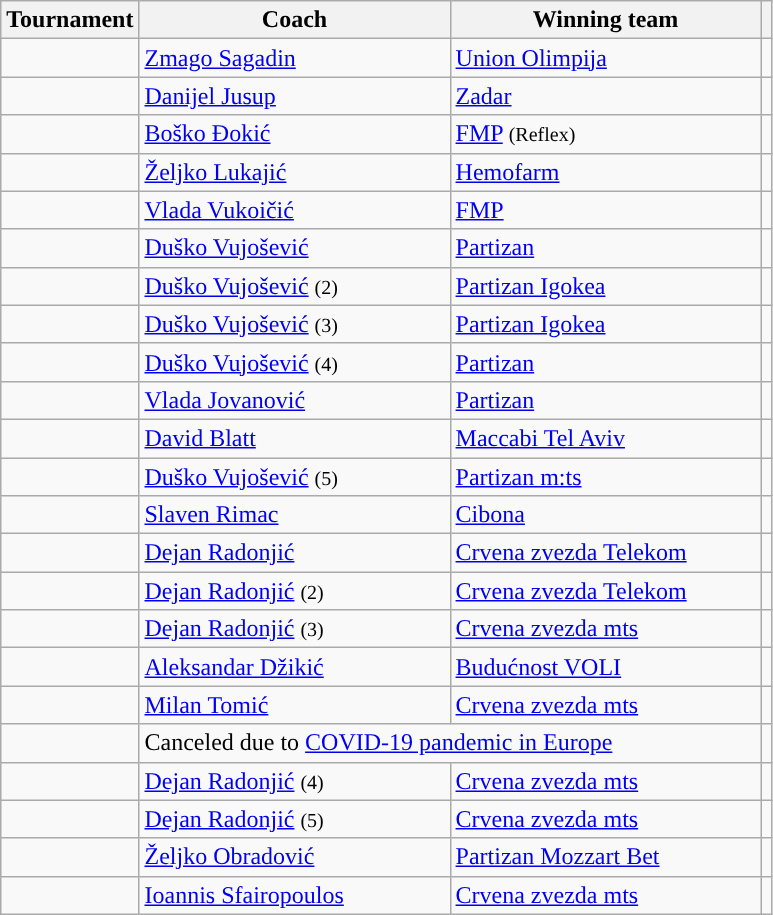<table class="wikitable">
<tr>
<th>Tournament</th>
<th style="width:200px">Coach</th>
<th style="width:200px">Winning team</th>
<th></th>
</tr>
<tr>
<td></td>
<td> <a href='#'>Zmago Sagadin</a></td>
<td> <a href='#'>Union Olimpija</a></td>
<td></td>
</tr>
<tr>
<td></td>
<td> <a href='#'>Danijel Jusup</a></td>
<td> <a href='#'>Zadar</a></td>
<td></td>
</tr>
<tr>
<td></td>
<td> <a href='#'>Boško Đokić</a></td>
<td> <a href='#'>FMP</a> <small>(Reflex)</small></td>
<td></td>
</tr>
<tr>
<td></td>
<td> <a href='#'>Željko Lukajić</a></td>
<td> <a href='#'>Hemofarm</a></td>
<td></td>
</tr>
<tr>
<td></td>
<td> <a href='#'>Vlada Vukoičić</a></td>
<td> <a href='#'>FMP</a></td>
<td></td>
</tr>
<tr>
<td></td>
<td> <a href='#'>Duško Vujošević</a></td>
<td> <a href='#'>Partizan</a></td>
<td></td>
</tr>
<tr>
<td></td>
<td> <a href='#'>Duško Vujošević</a> <small>(2)</small></td>
<td> <a href='#'>Partizan Igokea</a></td>
<td></td>
</tr>
<tr>
<td></td>
<td> <a href='#'>Duško Vujošević</a> <small>(3)</small></td>
<td> <a href='#'>Partizan Igokea</a></td>
<td></td>
</tr>
<tr>
<td></td>
<td> <a href='#'>Duško Vujošević</a> <small>(4)</small></td>
<td> <a href='#'>Partizan</a></td>
<td></td>
</tr>
<tr>
<td></td>
<td> <a href='#'>Vlada Jovanović</a></td>
<td> <a href='#'>Partizan</a></td>
<td></td>
</tr>
<tr>
<td></td>
<td> <a href='#'>David Blatt</a></td>
<td> <a href='#'>Maccabi Tel Aviv</a></td>
<td></td>
</tr>
<tr>
<td></td>
<td> <a href='#'>Duško Vujošević</a> <small>(5)</small></td>
<td> <a href='#'>Partizan m:ts</a></td>
<td></td>
</tr>
<tr>
<td></td>
<td> <a href='#'>Slaven Rimac</a></td>
<td> <a href='#'>Cibona</a></td>
<td></td>
</tr>
<tr>
<td></td>
<td> <a href='#'>Dejan Radonjić</a></td>
<td> <a href='#'>Crvena zvezda Telekom</a></td>
<td></td>
</tr>
<tr>
<td></td>
<td> <a href='#'>Dejan Radonjić</a> <small>(2)</small></td>
<td> <a href='#'>Crvena zvezda Telekom</a></td>
<td></td>
</tr>
<tr>
<td></td>
<td> <a href='#'>Dejan Radonjić</a> <small>(3)</small></td>
<td> <a href='#'>Crvena zvezda mts</a></td>
<td></td>
</tr>
<tr>
<td></td>
<td> <a href='#'>Aleksandar Džikić</a></td>
<td>  <a href='#'>Budućnost VOLI</a></td>
<td></td>
</tr>
<tr>
<td></td>
<td> <a href='#'>Milan Tomić</a></td>
<td> <a href='#'>Crvena zvezda mts</a></td>
<td></td>
</tr>
<tr>
<td></td>
<td colspan=2>Canceled due to <a href='#'>COVID-19 pandemic in Europe</a></td>
<td></td>
</tr>
<tr>
<td></td>
<td> <a href='#'>Dejan Radonjić</a> <small>(4)</small></td>
<td> <a href='#'>Crvena zvezda mts</a></td>
<td></td>
</tr>
<tr>
<td></td>
<td> <a href='#'>Dejan Radonjić</a> <small>(5)</small></td>
<td> <a href='#'>Crvena zvezda mts</a></td>
<td></td>
</tr>
<tr>
<td></td>
<td> <a href='#'>Željko Obradović</a></td>
<td> <a href='#'>Partizan Mozzart Bet</a></td>
<td></td>
</tr>
<tr>
<td></td>
<td> <a href='#'>Ioannis Sfairopoulos</a></td>
<td> <a href='#'>Crvena zvezda mts</a></td>
<td></td>
</tr>
</table>
